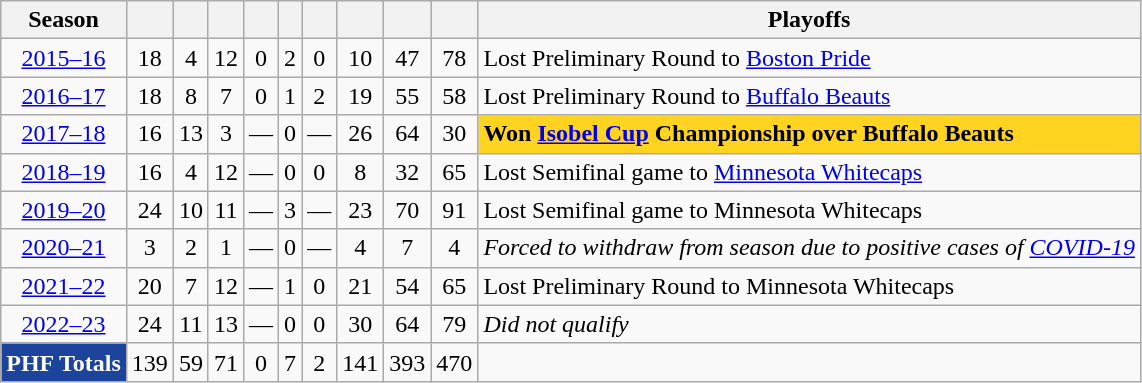<table class="wikitable" style="text-align:center">
<tr>
<th>Season</th>
<th></th>
<th></th>
<th></th>
<th></th>
<th></th>
<th></th>
<th></th>
<th></th>
<th></th>
<th>Playoffs</th>
</tr>
<tr>
<td><a href='#'>2015–16</a></td>
<td>18</td>
<td>4</td>
<td>12</td>
<td>0</td>
<td>2</td>
<td>0</td>
<td>10</td>
<td>47</td>
<td>78</td>
<td align=left>Lost Preliminary Round to <a href='#'>Boston Pride</a></td>
</tr>
<tr>
<td><a href='#'>2016–17</a></td>
<td>18</td>
<td>8</td>
<td>7</td>
<td>0</td>
<td>1</td>
<td>2</td>
<td>19</td>
<td>55</td>
<td>58</td>
<td align=left>Lost Preliminary Round to <a href='#'>Buffalo Beauts</a></td>
</tr>
<tr>
<td><a href='#'>2017–18</a></td>
<td>16</td>
<td>13</td>
<td>3</td>
<td>—</td>
<td>0</td>
<td>—</td>
<td>26</td>
<td>64</td>
<td>30</td>
<td align=left style="background:#FFD420;"><strong>Won <a href='#'>Isobel Cup</a> Championship over Buffalo Beauts</strong></td>
</tr>
<tr>
<td><a href='#'>2018–19</a></td>
<td>16</td>
<td>4</td>
<td>12</td>
<td>—</td>
<td>0</td>
<td>0</td>
<td>8</td>
<td>32</td>
<td>65</td>
<td align=left>Lost Semifinal game to <a href='#'>Minnesota Whitecaps</a></td>
</tr>
<tr>
<td><a href='#'>2019–20</a></td>
<td>24</td>
<td>10</td>
<td>11</td>
<td>—</td>
<td>3</td>
<td>—</td>
<td>23</td>
<td>70</td>
<td>91</td>
<td align=left>Lost Semifinal game to Minnesota Whitecaps</td>
</tr>
<tr>
<td><a href='#'>2020–21</a></td>
<td>3</td>
<td>2</td>
<td>1</td>
<td>—</td>
<td>0</td>
<td>—</td>
<td>4</td>
<td>7</td>
<td>4</td>
<td align=left><em>Forced to withdraw from season due to positive cases of <a href='#'>COVID-19</a></em></td>
</tr>
<tr>
<td><a href='#'>2021–22</a></td>
<td>20</td>
<td>7</td>
<td>12</td>
<td>—</td>
<td>1</td>
<td>0</td>
<td>21</td>
<td>54</td>
<td>65</td>
<td align=left>Lost Preliminary Round to Minnesota Whitecaps</td>
</tr>
<tr>
<td><a href='#'>2022–23</a></td>
<td>24</td>
<td>11</td>
<td>13</td>
<td>—</td>
<td>0</td>
<td>0</td>
<td>30</td>
<td>64</td>
<td>79</td>
<td align=left><em>Did not qualify</em></td>
</tr>
<tr>
<td style="background:#1C449C; color:white"><strong>PHF Totals</strong></td>
<td>139</td>
<td>59</td>
<td>71</td>
<td>0</td>
<td>7</td>
<td>2</td>
<td>141</td>
<td>393</td>
<td>470</td>
<td></td>
</tr>
</table>
